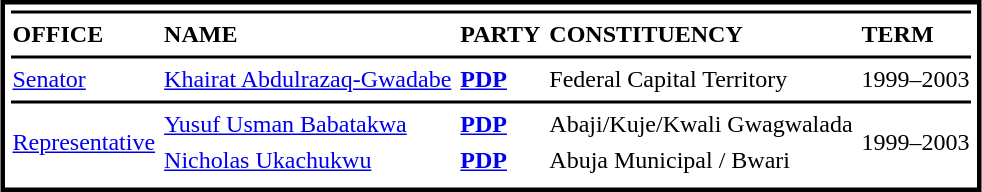<table cellpadding=1 cellspacing=4 style="margin:3px; border:3px solid #000000;">
<tr>
<td bgcolor=#000000 colspan=5></td>
</tr>
<tr>
<td><strong>OFFICE</strong></td>
<td><strong>NAME</strong></td>
<td><strong>PARTY</strong></td>
<td><strong>CONSTITUENCY</strong></td>
<td><strong>TERM</strong></td>
</tr>
<tr>
<td bgcolor=#000000 colspan=5></td>
</tr>
<tr>
<td><a href='#'>Senator</a></td>
<td><a href='#'>Khairat Abdulrazaq-Gwadabe</a></td>
<td><strong><a href='#'>PDP</a></strong></td>
<td>Federal Capital Territory</td>
<td>1999–2003</td>
</tr>
<tr>
<td bgcolor=#000000 colspan=5></td>
</tr>
<tr>
<td rowspan="2"><a href='#'>Representative</a></td>
<td><a href='#'>Yusuf Usman Babatakwa</a></td>
<td><strong><a href='#'>PDP</a></strong></td>
<td>Abaji/Kuje/Kwali Gwagwalada</td>
<td rowspan="2">1999–2003</td>
</tr>
<tr>
<td><a href='#'>Nicholas Ukachukwu</a></td>
<td><strong><a href='#'>PDP</a></strong></td>
<td>Abuja Municipal / Bwari</td>
</tr>
<tr>
</tr>
</table>
